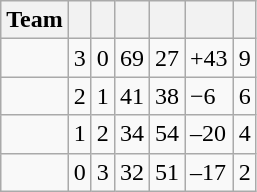<table class="wikitable">
<tr>
<th>Team</th>
<th></th>
<th></th>
<th></th>
<th></th>
<th></th>
<th></th>
</tr>
<tr>
<td></td>
<td>3</td>
<td>0</td>
<td>69</td>
<td>27</td>
<td>+43</td>
<td>9</td>
</tr>
<tr>
<td></td>
<td>2</td>
<td>1</td>
<td>41</td>
<td>38</td>
<td>−6</td>
<td>6</td>
</tr>
<tr>
<td></td>
<td>1</td>
<td>2</td>
<td>34</td>
<td>54</td>
<td>–20</td>
<td>4</td>
</tr>
<tr>
<td></td>
<td>0</td>
<td>3</td>
<td>32</td>
<td>51</td>
<td>–17</td>
<td>2</td>
</tr>
</table>
